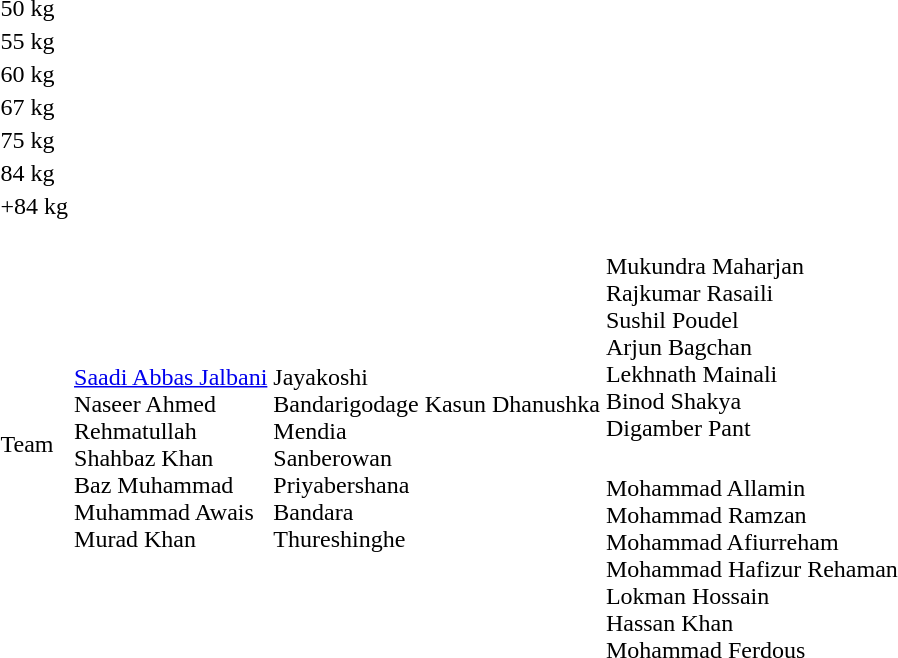<table>
<tr>
<td rowspan=2>50 kg</td>
<td rowspan=2></td>
<td rowspan=2></td>
<td></td>
</tr>
<tr>
<td></td>
</tr>
<tr>
<td rowspan=2>55 kg</td>
<td rowspan=2></td>
<td rowspan=2></td>
<td></td>
</tr>
<tr>
<td></td>
</tr>
<tr>
<td rowspan=2>60 kg</td>
<td rowspan=2></td>
<td rowspan=2></td>
<td></td>
</tr>
<tr>
<td></td>
</tr>
<tr>
<td rowspan=2>67 kg</td>
<td rowspan=2></td>
<td rowspan=2></td>
<td></td>
</tr>
<tr>
<td></td>
</tr>
<tr>
<td rowspan=2>75 kg</td>
<td rowspan=2></td>
<td rowspan=2></td>
<td></td>
</tr>
<tr>
<td></td>
</tr>
<tr>
<td rowspan=2>84 kg</td>
<td rowspan=2></td>
<td rowspan=2></td>
<td></td>
</tr>
<tr>
<td></td>
</tr>
<tr>
<td rowspan=2>+84 kg</td>
<td rowspan=2></td>
<td rowspan=2></td>
<td></td>
</tr>
<tr>
<td></td>
</tr>
<tr>
<td rowspan=2>Team</td>
<td rowspan=2><br><a href='#'>Saadi Abbas Jalbani</a><br>Naseer Ahmed<br>Rehmatullah<br>Shahbaz Khan<br>Baz Muhammad<br>Muhammad Awais<br>Murad Khan</td>
<td rowspan=2><br>Jayakoshi<br>Bandarigodage Kasun Dhanushka<br>Mendia<br>Sanberowan<br>Priyabershana<br>Bandara<br>Thureshinghe</td>
<td><br>Mukundra Maharjan<br>Rajkumar Rasaili<br>Sushil Poudel<br>Arjun Bagchan<br>Lekhnath Mainali<br>Binod Shakya<br>Digamber Pant</td>
</tr>
<tr>
<td><br>Mohammad Allamin<br>Mohammad Ramzan<br>Mohammad Afiurreham<br>Mohammad Hafizur Rehaman<br>Lokman Hossain<br>Hassan Khan<br>Mohammad Ferdous</td>
</tr>
</table>
